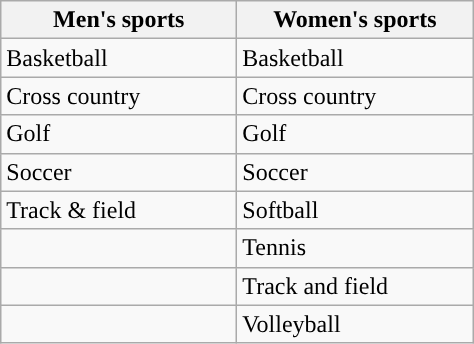<table class="wikitable"; style= "text-align: ">
<tr>
<th width=150px>Men's sports</th>
<th width=150px>Women's sports</th>
</tr>
<tr>
<td>Basketball</td>
<td>Basketball</td>
</tr>
<tr>
<td>Cross country</td>
<td>Cross country</td>
</tr>
<tr>
<td>Golf</td>
<td>Golf</td>
</tr>
<tr>
<td>Soccer</td>
<td>Soccer</td>
</tr>
<tr>
<td>Track & field</td>
<td>Softball</td>
</tr>
<tr>
<td></td>
<td>Tennis</td>
</tr>
<tr>
<td></td>
<td>Track and field</td>
</tr>
<tr>
<td></td>
<td>Volleyball</td>
</tr>
</table>
